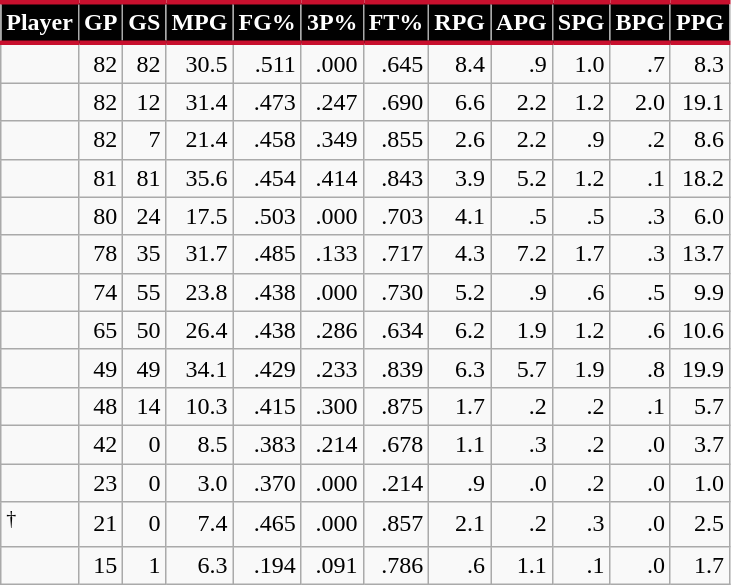<table class="wikitable sortable" style="text-align:right;">
<tr>
<th style="background:#010101; color:#FFFFFF; border-top:#C8102E 3px solid; border-bottom:#C8102E 3px solid;">Player</th>
<th style="background:#010101; color:#FFFFFF; border-top:#C8102E 3px solid; border-bottom:#C8102E 3px solid;">GP</th>
<th style="background:#010101; color:#FFFFFF; border-top:#C8102E 3px solid; border-bottom:#C8102E 3px solid;">GS</th>
<th style="background:#010101; color:#FFFFFF; border-top:#C8102E 3px solid; border-bottom:#C8102E 3px solid;">MPG</th>
<th style="background:#010101; color:#FFFFFF; border-top:#C8102E 3px solid; border-bottom:#C8102E 3px solid;">FG%</th>
<th style="background:#010101; color:#FFFFFF; border-top:#C8102E 3px solid; border-bottom:#C8102E 3px solid;">3P%</th>
<th style="background:#010101; color:#FFFFFF; border-top:#C8102E 3px solid; border-bottom:#C8102E 3px solid;">FT%</th>
<th style="background:#010101; color:#FFFFFF; border-top:#C8102E 3px solid; border-bottom:#C8102E 3px solid;">RPG</th>
<th style="background:#010101; color:#FFFFFF; border-top:#C8102E 3px solid; border-bottom:#C8102E 3px solid;">APG</th>
<th style="background:#010101; color:#FFFFFF; border-top:#C8102E 3px solid; border-bottom:#C8102E 3px solid;">SPG</th>
<th style="background:#010101; color:#FFFFFF; border-top:#C8102E 3px solid; border-bottom:#C8102E 3px solid;">BPG</th>
<th style="background:#010101; color:#FFFFFF; border-top:#C8102E 3px solid; border-bottom:#C8102E 3px solid;">PPG</th>
</tr>
<tr>
<td style="text-align:left;"></td>
<td>82</td>
<td>82</td>
<td>30.5</td>
<td>.511</td>
<td>.000</td>
<td>.645</td>
<td>8.4</td>
<td>.9</td>
<td>1.0</td>
<td>.7</td>
<td>8.3</td>
</tr>
<tr>
<td style="text-align:left;"></td>
<td>82</td>
<td>12</td>
<td>31.4</td>
<td>.473</td>
<td>.247</td>
<td>.690</td>
<td>6.6</td>
<td>2.2</td>
<td>1.2</td>
<td>2.0</td>
<td>19.1</td>
</tr>
<tr>
<td style="text-align:left;"></td>
<td>82</td>
<td>7</td>
<td>21.4</td>
<td>.458</td>
<td>.349</td>
<td>.855</td>
<td>2.6</td>
<td>2.2</td>
<td>.9</td>
<td>.2</td>
<td>8.6</td>
</tr>
<tr>
<td style="text-align:left;"></td>
<td>81</td>
<td>81</td>
<td>35.6</td>
<td>.454</td>
<td>.414</td>
<td>.843</td>
<td>3.9</td>
<td>5.2</td>
<td>1.2</td>
<td>.1</td>
<td>18.2</td>
</tr>
<tr>
<td style="text-align:left;"></td>
<td>80</td>
<td>24</td>
<td>17.5</td>
<td>.503</td>
<td>.000</td>
<td>.703</td>
<td>4.1</td>
<td>.5</td>
<td>.5</td>
<td>.3</td>
<td>6.0</td>
</tr>
<tr>
<td style="text-align:left;"></td>
<td>78</td>
<td>35</td>
<td>31.7</td>
<td>.485</td>
<td>.133</td>
<td>.717</td>
<td>4.3</td>
<td>7.2</td>
<td>1.7</td>
<td>.3</td>
<td>13.7</td>
</tr>
<tr>
<td style="text-align:left;"></td>
<td>74</td>
<td>55</td>
<td>23.8</td>
<td>.438</td>
<td>.000</td>
<td>.730</td>
<td>5.2</td>
<td>.9</td>
<td>.6</td>
<td>.5</td>
<td>9.9</td>
</tr>
<tr>
<td style="text-align:left;"></td>
<td>65</td>
<td>50</td>
<td>26.4</td>
<td>.438</td>
<td>.286</td>
<td>.634</td>
<td>6.2</td>
<td>1.9</td>
<td>1.2</td>
<td>.6</td>
<td>10.6</td>
</tr>
<tr>
<td style="text-align:left;"></td>
<td>49</td>
<td>49</td>
<td>34.1</td>
<td>.429</td>
<td>.233</td>
<td>.839</td>
<td>6.3</td>
<td>5.7</td>
<td>1.9</td>
<td>.8</td>
<td>19.9</td>
</tr>
<tr>
<td style="text-align:left;"></td>
<td>48</td>
<td>14</td>
<td>10.3</td>
<td>.415</td>
<td>.300</td>
<td>.875</td>
<td>1.7</td>
<td>.2</td>
<td>.2</td>
<td>.1</td>
<td>5.7</td>
</tr>
<tr>
<td style="text-align:left;"></td>
<td>42</td>
<td>0</td>
<td>8.5</td>
<td>.383</td>
<td>.214</td>
<td>.678</td>
<td>1.1</td>
<td>.3</td>
<td>.2</td>
<td>.0</td>
<td>3.7</td>
</tr>
<tr>
<td style="text-align:left;"></td>
<td>23</td>
<td>0</td>
<td>3.0</td>
<td>.370</td>
<td>.000</td>
<td>.214</td>
<td>.9</td>
<td>.0</td>
<td>.2</td>
<td>.0</td>
<td>1.0</td>
</tr>
<tr>
<td style="text-align:left;"><sup>†</sup></td>
<td>21</td>
<td>0</td>
<td>7.4</td>
<td>.465</td>
<td>.000</td>
<td>.857</td>
<td>2.1</td>
<td>.2</td>
<td>.3</td>
<td>.0</td>
<td>2.5</td>
</tr>
<tr>
<td style="text-align:left;"></td>
<td>15</td>
<td>1</td>
<td>6.3</td>
<td>.194</td>
<td>.091</td>
<td>.786</td>
<td>.6</td>
<td>1.1</td>
<td>.1</td>
<td>.0</td>
<td>1.7</td>
</tr>
</table>
